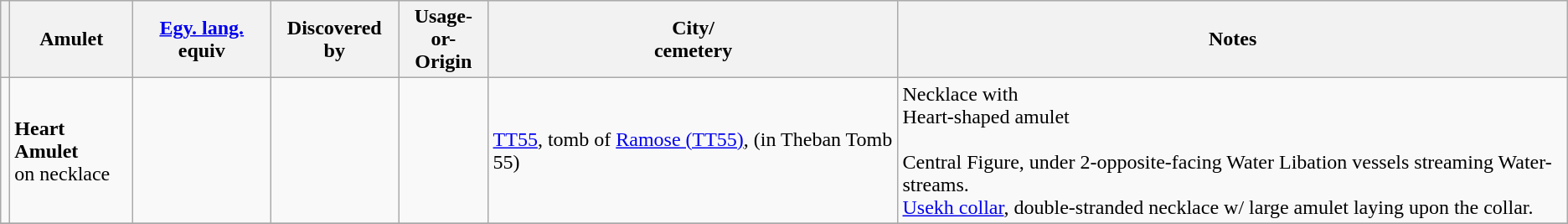<table class="wikitable sortable">
<tr style="background:#efefef;">
<th></th>
<th><strong>Amulet</strong></th>
<th><a href='#'>Egy. lang.</a> equiv</th>
<th>Discovered by</th>
<th>Usage-or-<br>Origin</th>
<th>City/<br>cemetery</th>
<th>Notes</th>
</tr>
<tr>
<td></td>
<td><strong>Heart Amulet</strong> <br>on necklace</td>
<td></td>
<td></td>
<td></td>
<td><a href='#'>TT55</a>, tomb of <a href='#'>Ramose (TT55)</a>, (in Theban Tomb 55)</td>
<td>Necklace with <br>Heart-shaped amulet<br><br>Central Figure, under 2-opposite-facing Water Libation vessels streaming Water-streams.<br><a href='#'>Usekh collar</a>, double-stranded necklace w/ large amulet laying upon the collar.<br></td>
</tr>
<tr>
</tr>
</table>
